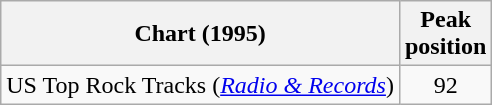<table class="wikitable">
<tr>
<th>Chart (1995)</th>
<th>Peak<br>position</th>
</tr>
<tr>
<td>US Top Rock  Tracks (<em><a href='#'>Radio & Records</a></em>)</td>
<td align="center">92</td>
</tr>
</table>
